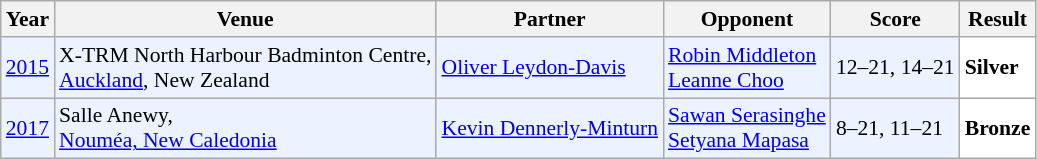<table class="sortable wikitable" style="font-size: 90%;">
<tr>
<th>Year</th>
<th>Venue</th>
<th>Partner</th>
<th>Opponent</th>
<th>Score</th>
<th>Result</th>
</tr>
<tr style="background:#ECF2FF">
<td align="center"><a href='#'>2015</a></td>
<td align="left">X-TRM North Harbour Badminton Centre,<br><a href='#'>Auckland</a>, New Zealand</td>
<td align="left"> <a href='#'>Oliver Leydon-Davis</a></td>
<td align="left"> <a href='#'>Robin Middleton</a> <br>  <a href='#'>Leanne Choo</a></td>
<td align="left">12–21, 14–21</td>
<td style="text-align:left; background:white"> <strong>Silver</strong></td>
</tr>
<tr style="background:#ECF2FF">
<td align="center"><a href='#'>2017</a></td>
<td align="left">Salle Anewy,<br><a href='#'>Nouméa, New Caledonia</a></td>
<td align="left"> <a href='#'>Kevin Dennerly-Minturn</a></td>
<td align="left"> <a href='#'>Sawan Serasinghe</a> <br>  <a href='#'>Setyana Mapasa</a></td>
<td align="left">8–21, 11–21</td>
<td style="text-align:left; background:white"> <strong>Bronze</strong></td>
</tr>
</table>
